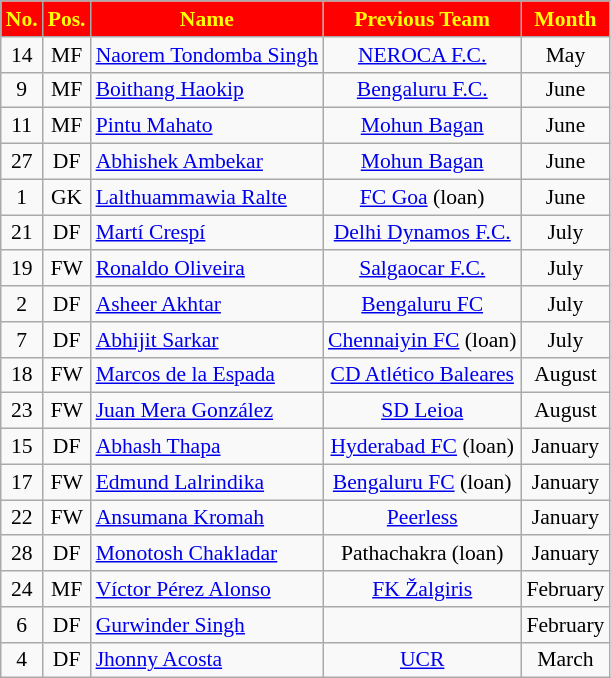<table class="wikitable" style="text-align:center; font-size:90%;">
<tr>
<th style="background:#f00; color:#ff0; text-align:center;">No.</th>
<th style="background:#f00; color:#ff0; text-align:center;">Pos.</th>
<th style="background:#f00; color:#ff0; text-align:center;">Name</th>
<th style="background:#f00; color:#ff0; text-align:center;">Previous Team</th>
<th style="background:#f00; color:#ff0; text-align:center;">Month</th>
</tr>
<tr>
<td>14</td>
<td>MF</td>
<td style="text-align:left"> <a href='#'>Naorem Tondomba Singh</a></td>
<td><a href='#'>NEROCA F.C.</a></td>
<td>May</td>
</tr>
<tr>
<td>9</td>
<td>MF</td>
<td style="text-align:left"> <a href='#'>Boithang Haokip</a></td>
<td><a href='#'>Bengaluru F.C.</a></td>
<td>June</td>
</tr>
<tr>
<td>11</td>
<td>MF</td>
<td style="text-align:left"> <a href='#'>Pintu Mahato</a></td>
<td><a href='#'>Mohun Bagan</a></td>
<td>June</td>
</tr>
<tr>
<td>27</td>
<td>DF</td>
<td style="text-align:left"> <a href='#'>Abhishek Ambekar</a></td>
<td><a href='#'>Mohun Bagan</a></td>
<td>June</td>
</tr>
<tr>
<td>1</td>
<td>GK</td>
<td style="text-align:left"> <a href='#'>Lalthuammawia Ralte</a></td>
<td><a href='#'>FC Goa</a> (loan)</td>
<td>June</td>
</tr>
<tr>
<td>21</td>
<td>DF</td>
<td style="text-align:left"> <a href='#'>Martí Crespí</a></td>
<td><a href='#'>Delhi Dynamos F.C.</a></td>
<td>July</td>
</tr>
<tr>
<td>19</td>
<td>FW</td>
<td style="text-align:left"> <a href='#'>Ronaldo Oliveira</a></td>
<td><a href='#'>Salgaocar F.C.</a></td>
<td>July</td>
</tr>
<tr>
<td>2</td>
<td>DF</td>
<td style="text-align:left"> <a href='#'>Asheer Akhtar</a></td>
<td><a href='#'>Bengaluru FC</a></td>
<td>July</td>
</tr>
<tr>
<td>7</td>
<td>DF</td>
<td style="text-align:left"> <a href='#'>Abhijit Sarkar</a></td>
<td><a href='#'>Chennaiyin FC</a> (loan)</td>
<td>July</td>
</tr>
<tr>
<td>18</td>
<td>FW</td>
<td style="text-align:left"> <a href='#'>Marcos de la Espada</a></td>
<td><a href='#'>CD Atlético Baleares</a></td>
<td>August</td>
</tr>
<tr>
<td>23</td>
<td>FW</td>
<td style="text-align:left"> <a href='#'>Juan Mera González</a></td>
<td><a href='#'>SD Leioa</a></td>
<td>August</td>
</tr>
<tr>
<td>15</td>
<td>DF</td>
<td style="text-align:left"> <a href='#'>Abhash Thapa</a></td>
<td><a href='#'>Hyderabad FC</a> (loan)</td>
<td>January</td>
</tr>
<tr>
<td>17</td>
<td>FW</td>
<td style="text-align:left"> <a href='#'>Edmund Lalrindika</a></td>
<td><a href='#'>Bengaluru FC</a> (loan)</td>
<td>January</td>
</tr>
<tr>
<td>22</td>
<td>FW</td>
<td style="text-align:left"> <a href='#'>Ansumana Kromah</a></td>
<td><a href='#'>Peerless</a></td>
<td>January</td>
</tr>
<tr>
<td>28</td>
<td>DF</td>
<td style="text-align:left"> <a href='#'>Monotosh Chakladar</a></td>
<td>Pathachakra (loan)</td>
<td>January</td>
</tr>
<tr>
<td>24</td>
<td>MF</td>
<td style="text-align:left"> <a href='#'>Víctor Pérez Alonso</a></td>
<td><a href='#'>FK Žalgiris</a></td>
<td>February</td>
</tr>
<tr>
<td>6</td>
<td>DF</td>
<td style="text-align:left"> <a href='#'>Gurwinder Singh</a></td>
<td></td>
<td>February</td>
</tr>
<tr>
<td>4</td>
<td>DF</td>
<td style="text-align:left"> <a href='#'>Jhonny Acosta</a></td>
<td><a href='#'>UCR</a></td>
<td>March</td>
</tr>
</table>
